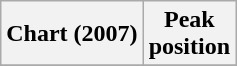<table class="wikitable sortable plainrowheaders">
<tr>
<th>Chart (2007)</th>
<th>Peak<br>position</th>
</tr>
<tr>
</tr>
</table>
